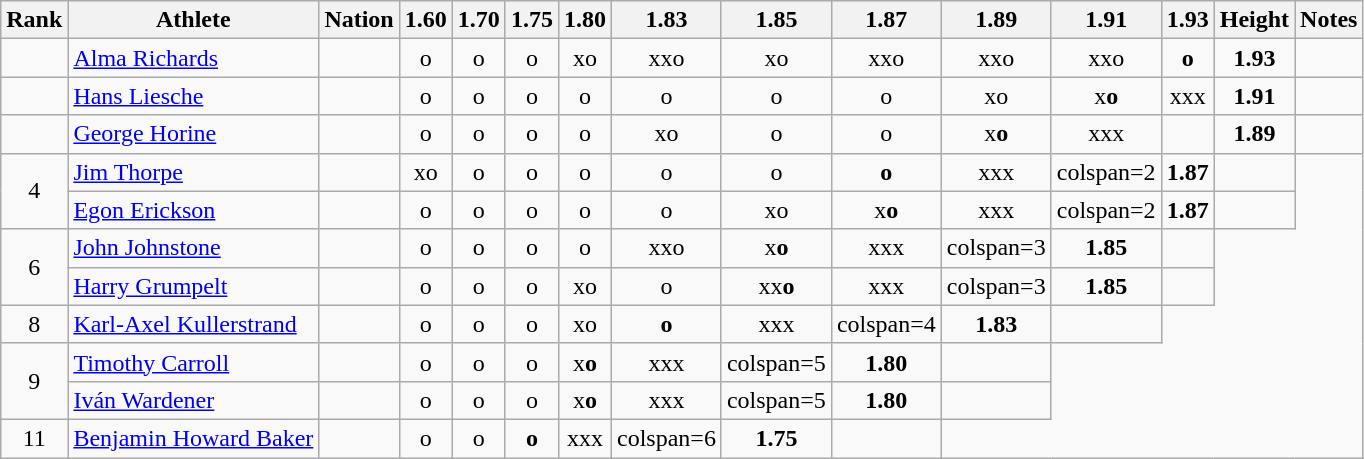<table class="wikitable sortable" style="text-align:center;">
<tr>
<th>Rank</th>
<th>Athlete</th>
<th>Nation</th>
<th>1.60</th>
<th>1.70</th>
<th>1.75</th>
<th>1.80</th>
<th>1.83</th>
<th>1.85</th>
<th>1.87</th>
<th>1.89</th>
<th>1.91</th>
<th>1.93</th>
<th>Height</th>
<th>Notes</th>
</tr>
<tr>
<td></td>
<td align=left><a href='#'>Alma Richards</a></td>
<td align=left></td>
<td>o</td>
<td>o</td>
<td>o</td>
<td>xo</td>
<td>xxo</td>
<td>xo</td>
<td>xxo</td>
<td>xxo</td>
<td>xxo</td>
<td><strong>o</strong></td>
<td><strong>1.93</strong></td>
<td></td>
</tr>
<tr>
<td></td>
<td align=left><a href='#'>Hans Liesche</a></td>
<td align=left></td>
<td>o</td>
<td>o</td>
<td>o</td>
<td>o</td>
<td>o</td>
<td>o</td>
<td>o</td>
<td>xo</td>
<td>x<strong>o</strong></td>
<td>xxx</td>
<td><strong>1.91</strong></td>
<td></td>
</tr>
<tr>
<td></td>
<td align=left><a href='#'>George Horine</a></td>
<td align=left></td>
<td>o</td>
<td>o</td>
<td>o</td>
<td>o</td>
<td>xo</td>
<td>o</td>
<td>o</td>
<td>x<strong>o</strong></td>
<td>xxx</td>
<td></td>
<td><strong>1.89</strong></td>
<td></td>
</tr>
<tr>
<td rowspan="2">4</td>
<td align=left><a href='#'>Jim Thorpe</a></td>
<td align=left></td>
<td>xo</td>
<td>o</td>
<td>o</td>
<td>o</td>
<td>o</td>
<td>o</td>
<td><strong>o</strong></td>
<td>xxx</td>
<td>colspan=2 </td>
<td><strong>1.87</strong></td>
<td></td>
</tr>
<tr>
<td align=left><a href='#'>Egon Erickson</a></td>
<td align=left></td>
<td>o</td>
<td>o</td>
<td>o</td>
<td>o</td>
<td>o</td>
<td>xo</td>
<td>x<strong>o</strong></td>
<td>xxx</td>
<td>colspan=2 </td>
<td><strong>1.87</strong></td>
<td></td>
</tr>
<tr>
<td rowspan="2">6</td>
<td align=left><a href='#'>John Johnstone</a></td>
<td align=left></td>
<td>o</td>
<td>o</td>
<td>o</td>
<td>o</td>
<td>xxo</td>
<td>x<strong>o</strong></td>
<td>xxx</td>
<td>colspan=3 </td>
<td><strong>1.85</strong></td>
<td></td>
</tr>
<tr>
<td align=left><a href='#'>Harry Grumpelt</a></td>
<td align=left></td>
<td>o</td>
<td>o</td>
<td>o</td>
<td>xo</td>
<td>o</td>
<td>xx<strong>o</strong></td>
<td>xxx</td>
<td>colspan=3 </td>
<td><strong>1.85</strong></td>
<td></td>
</tr>
<tr>
<td>8</td>
<td align=left><a href='#'>Karl-Axel Kullerstrand</a></td>
<td align=left></td>
<td>o</td>
<td>o</td>
<td>o</td>
<td>xo</td>
<td><strong>o</strong></td>
<td>xxx</td>
<td>colspan=4 </td>
<td><strong>1.83</strong></td>
<td></td>
</tr>
<tr>
<td rowspan="2">9</td>
<td align=left><a href='#'>Timothy Carroll</a></td>
<td align=left></td>
<td>o</td>
<td>o</td>
<td>o</td>
<td>x<strong>o</strong></td>
<td>xxx</td>
<td>colspan=5 </td>
<td><strong>1.80</strong></td>
<td></td>
</tr>
<tr>
<td align=left><a href='#'>Iván Wardener</a></td>
<td align=left></td>
<td>o</td>
<td>o</td>
<td>o</td>
<td>x<strong>o</strong></td>
<td>xxx</td>
<td>colspan=5 </td>
<td><strong>1.80</strong></td>
<td></td>
</tr>
<tr>
<td>11</td>
<td align=left><a href='#'>Benjamin Howard Baker</a></td>
<td align=left></td>
<td>o</td>
<td>o</td>
<td><strong>o</strong></td>
<td>xxx</td>
<td>colspan=6 </td>
<td><strong>1.75</strong></td>
<td></td>
</tr>
</table>
